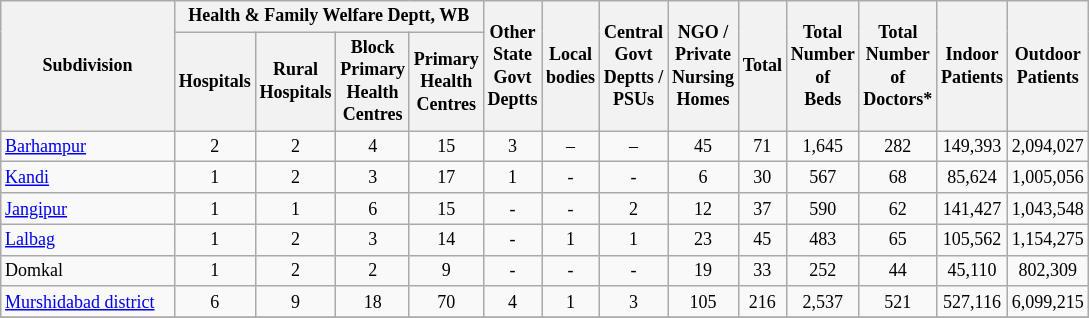<table class="wikitable" style="text-align:center;font-size: 9pt">
<tr>
<th width="110" rowspan="2">Subdivision</th>
<th width="160" colspan="4" rowspan="1">Health & Family Welfare Deptt, WB</th>
<th widthspan="110" rowspan="2">Other<br>State<br>Govt<br>Deptts</th>
<th widthspan="110" rowspan="2">Local<br>bodies</th>
<th widthspan="110" rowspan="2">Central<br>Govt<br>Deptts /<br>PSUs</th>
<th widthspan="110" rowspan="2">NGO /<br>Private<br>Nursing<br>Homes</th>
<th widthspan="110" rowspan="2">Total</th>
<th widthspan="110" rowspan="2">Total<br>Number<br>of<br>Beds</th>
<th widthspan="110" rowspan="2">Total<br>Number<br>of<br>Doctors*</th>
<th widthspan="130" rowspan="2">Indoor<br>Patients</th>
<th widthspan="130" rowspan="2">Outdoor<br>Patients</th>
</tr>
<tr>
<th width="40">Hospitals<br></th>
<th width="40">Rural<br>Hospitals<br></th>
<th width="40">Block<br>Primary<br>Health<br>Centres<br></th>
<th width="40">Primary<br>Health<br>Centres<br></th>
</tr>
<tr>
<td align=left><a href='#'>Barhampur</a></td>
<td align="center">2</td>
<td align="center">2</td>
<td align="center">4</td>
<td align="center">15</td>
<td align="center">3</td>
<td align="center">–</td>
<td align="center">–</td>
<td align="center">45</td>
<td align="center">71</td>
<td align="center">1,645</td>
<td align="center">282</td>
<td align="center">149,393</td>
<td align="center">2,094,027</td>
</tr>
<tr>
<td align=left><a href='#'>Kandi</a></td>
<td align="center">1</td>
<td align="center">2</td>
<td align="center">3</td>
<td align="center">17</td>
<td align="center">1</td>
<td align="center">-</td>
<td align="center">-</td>
<td align="center">6</td>
<td align="center">30</td>
<td align="center">567</td>
<td align="center">68</td>
<td align="center">85,624</td>
<td align="center">1,005,056</td>
</tr>
<tr>
<td align=left><a href='#'>Jangipur</a></td>
<td align="center">1</td>
<td align="center">1</td>
<td align="center">6</td>
<td align="center">15</td>
<td align="center">-</td>
<td align="center">-</td>
<td align="center">2</td>
<td align="center">12</td>
<td align="center">37</td>
<td align="center">590</td>
<td align="center">62</td>
<td align="center">141,427</td>
<td align="center">1,043,548</td>
</tr>
<tr>
<td align=left><a href='#'>Lalbag</a></td>
<td align="center">1</td>
<td align="center">2</td>
<td align="center">3</td>
<td align="center">14</td>
<td align="center">-</td>
<td align="center">1</td>
<td align="center">1</td>
<td align="center">23</td>
<td align="center">45</td>
<td align="center">483</td>
<td align="center">65</td>
<td align="center">105,562</td>
<td align="center">1,154,275</td>
</tr>
<tr>
<td align=left>Domkal</td>
<td align="center">1</td>
<td align="center">2</td>
<td align="center">2</td>
<td align="center">9</td>
<td align="center">-</td>
<td align="center">-</td>
<td align="center">-</td>
<td align="center">19</td>
<td align="center">33</td>
<td align="center">252</td>
<td align="center">44</td>
<td align="center">45,110</td>
<td align="center">802,309</td>
</tr>
<tr>
<td align=left><a href='#'>Murshidabad district</a></td>
<td align="center">6</td>
<td align="center">9</td>
<td align="center">18</td>
<td align="center">70</td>
<td align="center">4</td>
<td align="center">1</td>
<td align="center">3</td>
<td align="center">105</td>
<td align="center">216</td>
<td align="center">2,537</td>
<td align="center">521</td>
<td align="center">527,116</td>
<td align="center">6,099,215</td>
</tr>
<tr>
</tr>
</table>
